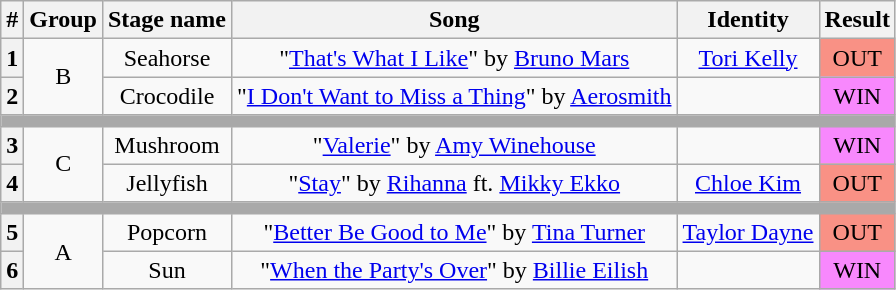<table class="wikitable plainrowheaders" style="text-align: center;">
<tr>
<th>#</th>
<th>Group</th>
<th>Stage name</th>
<th>Song</th>
<th>Identity</th>
<th colspan=2>Result</th>
</tr>
<tr>
<th>1</th>
<td rowspan=2>B</td>
<td>Seahorse</td>
<td>"<a href='#'>That's What I Like</a>" by <a href='#'>Bruno Mars</a></td>
<td><a href='#'>Tori Kelly</a></td>
<td bgcolor=#F99185>OUT</td>
</tr>
<tr>
<th>2</th>
<td>Crocodile</td>
<td>"<a href='#'>I Don't Want to Miss a Thing</a>" by <a href='#'>Aerosmith</a></td>
<td></td>
<td bgcolor="#F888FD">WIN</td>
</tr>
<tr>
<td colspan="6" style="background:darkgray"></td>
</tr>
<tr>
<th>3</th>
<td rowspan=2>C</td>
<td>Mushroom</td>
<td>"<a href='#'>Valerie</a>" by <a href='#'>Amy Winehouse</a></td>
<td></td>
<td bgcolor="#F888FD">WIN</td>
</tr>
<tr>
<th>4</th>
<td>Jellyfish</td>
<td>"<a href='#'>Stay</a>" by <a href='#'>Rihanna</a> ft. <a href='#'>Mikky Ekko</a></td>
<td><a href='#'>Chloe Kim</a></td>
<td bgcolor=#F99185>OUT</td>
</tr>
<tr>
<td colspan="6" style="background:darkgray"></td>
</tr>
<tr>
<th>5</th>
<td rowspan=2>A</td>
<td>Popcorn</td>
<td>"<a href='#'>Better Be Good to Me</a>" by <a href='#'>Tina Turner</a></td>
<td><a href='#'>Taylor Dayne</a></td>
<td bgcolor=#F99185>OUT</td>
</tr>
<tr>
<th>6</th>
<td>Sun</td>
<td>"<a href='#'>When the Party's Over</a>" by <a href='#'>Billie Eilish</a></td>
<td></td>
<td bgcolor="#F888FD">WIN</td>
</tr>
</table>
